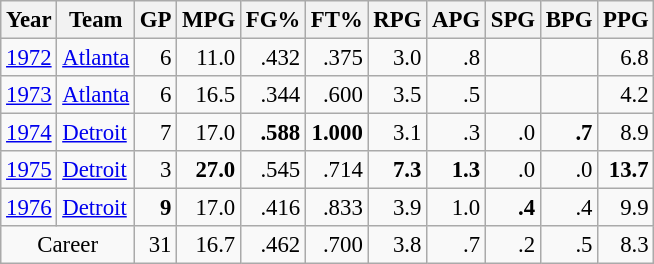<table class="wikitable sortable" style="font-size:95%; text-align:right;">
<tr>
<th>Year</th>
<th>Team</th>
<th>GP</th>
<th>MPG</th>
<th>FG%</th>
<th>FT%</th>
<th>RPG</th>
<th>APG</th>
<th>SPG</th>
<th>BPG</th>
<th>PPG</th>
</tr>
<tr>
<td style="text-align:left;"><a href='#'>1972</a></td>
<td style="text-align:left;"><a href='#'>Atlanta</a></td>
<td>6</td>
<td>11.0</td>
<td>.432</td>
<td>.375</td>
<td>3.0</td>
<td>.8</td>
<td></td>
<td></td>
<td>6.8</td>
</tr>
<tr>
<td style="text-align:left;"><a href='#'>1973</a></td>
<td style="text-align:left;"><a href='#'>Atlanta</a></td>
<td>6</td>
<td>16.5</td>
<td>.344</td>
<td>.600</td>
<td>3.5</td>
<td>.5</td>
<td></td>
<td></td>
<td>4.2</td>
</tr>
<tr>
<td style="text-align:left;"><a href='#'>1974</a></td>
<td style="text-align:left;"><a href='#'>Detroit</a></td>
<td>7</td>
<td>17.0</td>
<td><strong>.588</strong></td>
<td><strong>1.000</strong></td>
<td>3.1</td>
<td>.3</td>
<td>.0</td>
<td><strong>.7</strong></td>
<td>8.9</td>
</tr>
<tr>
<td style="text-align:left;"><a href='#'>1975</a></td>
<td style="text-align:left;"><a href='#'>Detroit</a></td>
<td>3</td>
<td><strong>27.0</strong></td>
<td>.545</td>
<td>.714</td>
<td><strong>7.3</strong></td>
<td><strong>1.3</strong></td>
<td>.0</td>
<td>.0</td>
<td><strong>13.7</strong></td>
</tr>
<tr>
<td style="text-align:left;"><a href='#'>1976</a></td>
<td style="text-align:left;"><a href='#'>Detroit</a></td>
<td><strong>9</strong></td>
<td>17.0</td>
<td>.416</td>
<td>.833</td>
<td>3.9</td>
<td>1.0</td>
<td><strong>.4</strong></td>
<td>.4</td>
<td>9.9</td>
</tr>
<tr>
<td colspan="2" style="text-align:center;">Career</td>
<td>31</td>
<td>16.7</td>
<td>.462</td>
<td>.700</td>
<td>3.8</td>
<td>.7</td>
<td>.2</td>
<td>.5</td>
<td>8.3</td>
</tr>
</table>
